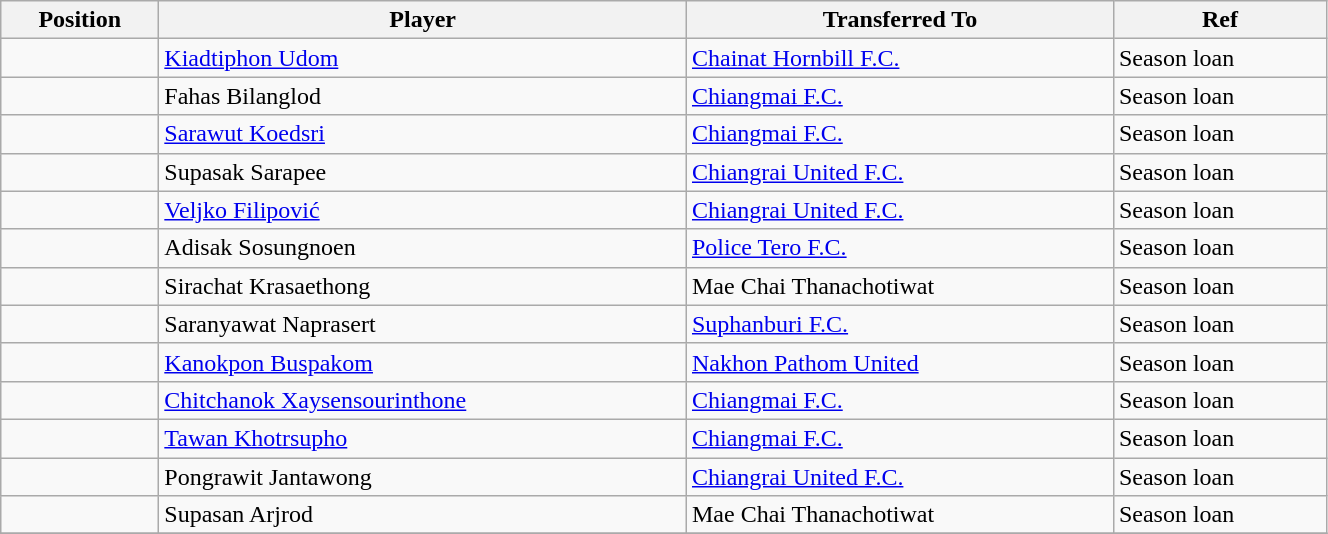<table class="wikitable sortable" style="width:70%; text-align:center; font-size:100%; text-align:left;">
<tr>
<th>Position</th>
<th>Player</th>
<th>Transferred To</th>
<th>Ref</th>
</tr>
<tr>
<td></td>
<td> <a href='#'>Kiadtiphon Udom</a></td>
<td> <a href='#'>Chainat Hornbill F.C.</a></td>
<td>Season loan </td>
</tr>
<tr>
<td></td>
<td> Fahas Bilanglod</td>
<td> <a href='#'>Chiangmai F.C.</a></td>
<td>Season loan</td>
</tr>
<tr>
<td></td>
<td> <a href='#'>Sarawut Koedsri</a></td>
<td> <a href='#'>Chiangmai F.C.</a></td>
<td>Season loan</td>
</tr>
<tr>
<td></td>
<td> Supasak Sarapee</td>
<td> <a href='#'>Chiangrai United F.C.</a></td>
<td>Season loan </td>
</tr>
<tr>
<td></td>
<td> <a href='#'>Veljko Filipović</a></td>
<td> <a href='#'>Chiangrai United F.C.</a></td>
<td>Season loan </td>
</tr>
<tr>
<td></td>
<td> Adisak Sosungnoen</td>
<td> <a href='#'>Police Tero F.C.</a></td>
<td>Season loan</td>
</tr>
<tr>
<td></td>
<td> Sirachat Krasaethong</td>
<td> Mae Chai Thanachotiwat</td>
<td>Season loan</td>
</tr>
<tr>
<td></td>
<td> Saranyawat Naprasert</td>
<td> <a href='#'>Suphanburi F.C.</a></td>
<td>Season loan</td>
</tr>
<tr>
<td></td>
<td> <a href='#'>Kanokpon Buspakom</a></td>
<td> <a href='#'>Nakhon Pathom United</a></td>
<td>Season loan</td>
</tr>
<tr>
<td></td>
<td> <a href='#'>Chitchanok Xaysensourinthone</a></td>
<td> <a href='#'>Chiangmai F.C.</a></td>
<td>Season loan</td>
</tr>
<tr>
<td></td>
<td> <a href='#'>Tawan Khotrsupho</a></td>
<td> <a href='#'>Chiangmai F.C.</a></td>
<td>Season loan</td>
</tr>
<tr>
<td></td>
<td> Pongrawit Jantawong</td>
<td> <a href='#'>Chiangrai United F.C.</a></td>
<td>Season loan </td>
</tr>
<tr>
<td></td>
<td> Supasan Arjrod</td>
<td> Mae Chai Thanachotiwat</td>
<td>Season loan</td>
</tr>
<tr>
</tr>
</table>
